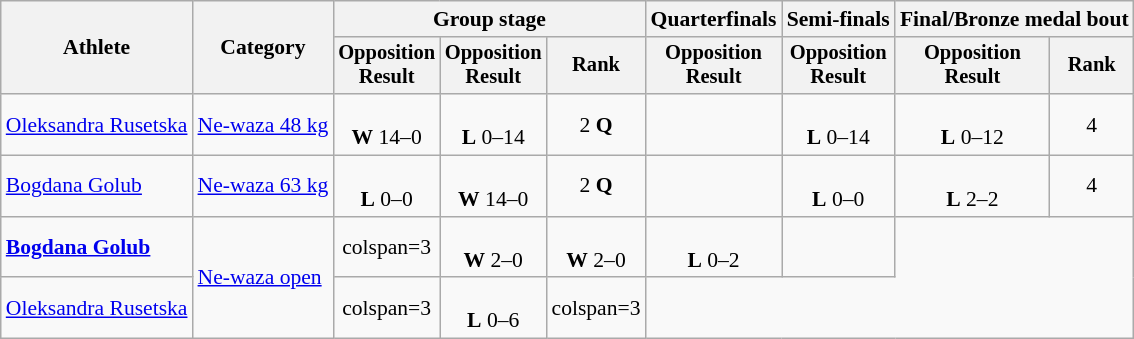<table class="wikitable" style="text-align:center; font-size:90%">
<tr>
<th rowspan=2>Athlete</th>
<th rowspan=2>Category</th>
<th colspan=3>Group stage</th>
<th>Quarterfinals</th>
<th>Semi-finals</th>
<th colspan=2>Final/Bronze medal bout</th>
</tr>
<tr style="font-size:95%">
<th>Opposition<br>Result</th>
<th>Opposition<br>Result</th>
<th>Rank</th>
<th>Opposition<br>Result</th>
<th>Opposition<br>Result</th>
<th>Opposition<br>Result</th>
<th>Rank</th>
</tr>
<tr>
<td align=left><a href='#'>Oleksandra Rusetska</a></td>
<td align=left><a href='#'>Ne-waza 48 kg</a></td>
<td><br> <strong>W</strong> 14–0</td>
<td><br> <strong>L</strong> 0–14</td>
<td>2 <strong>Q</strong></td>
<td></td>
<td><br> <strong>L</strong> 0–14</td>
<td><br> <strong>L</strong> 0–12</td>
<td>4</td>
</tr>
<tr>
<td align=left><a href='#'>Bogdana Golub</a></td>
<td align=left><a href='#'>Ne-waza 63 kg</a></td>
<td><br> <strong>L</strong> 0–0</td>
<td><br> <strong>W</strong> 14–0</td>
<td>2 <strong>Q</strong></td>
<td></td>
<td><br> <strong>L</strong> 0–0</td>
<td><br> <strong>L</strong> 2–2</td>
<td>4</td>
</tr>
<tr>
<td align=left><strong><a href='#'>Bogdana Golub</a></strong></td>
<td align=left rowspan=2><a href='#'>Ne-waza open</a></td>
<td>colspan=3 </td>
<td><br> <strong>W</strong> 2–0</td>
<td><br> <strong>W</strong> 2–0</td>
<td><br> <strong>L</strong> 0–2</td>
<td></td>
</tr>
<tr>
<td align=left><a href='#'>Oleksandra Rusetska</a></td>
<td>colspan=3 </td>
<td><br> <strong>L</strong> 0–6</td>
<td>colspan=3 </td>
</tr>
</table>
